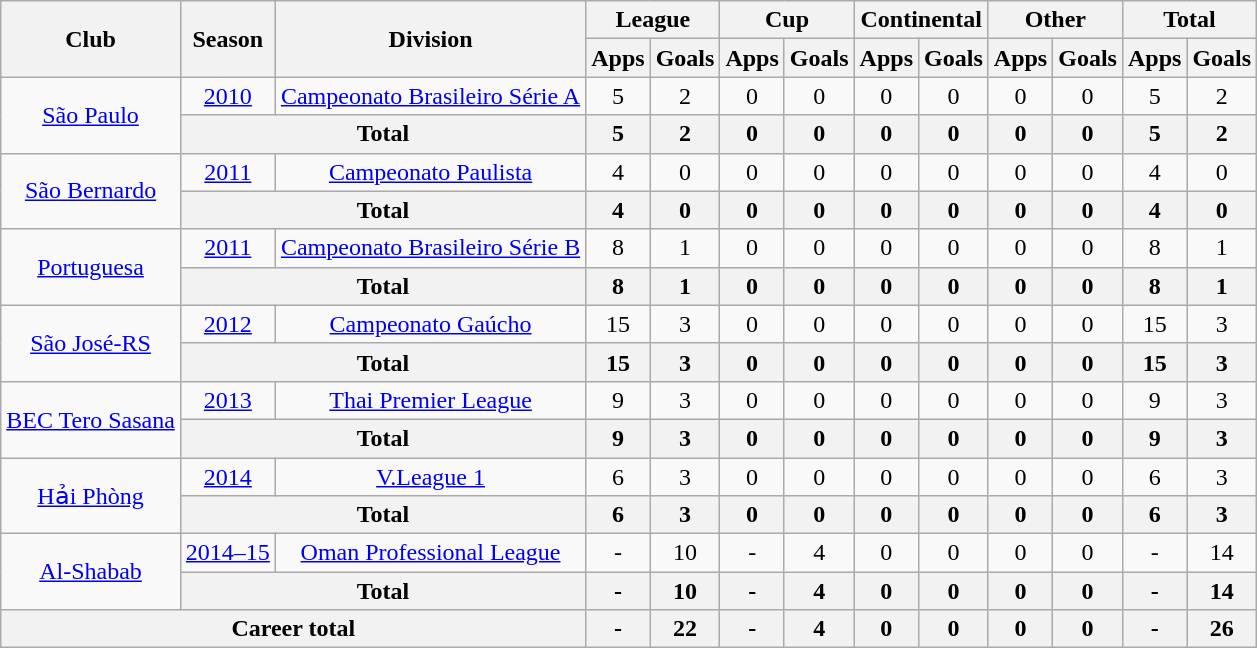<table class="wikitable" style="text-align: center;">
<tr>
<th rowspan="2">Club</th>
<th rowspan="2">Season</th>
<th rowspan="2">Division</th>
<th colspan="2">League</th>
<th colspan="2">Cup</th>
<th colspan="2">Continental</th>
<th colspan="2">Other</th>
<th colspan="2">Total</th>
</tr>
<tr>
<th>Apps</th>
<th>Goals</th>
<th>Apps</th>
<th>Goals</th>
<th>Apps</th>
<th>Goals</th>
<th>Apps</th>
<th>Goals</th>
<th>Apps</th>
<th>Goals</th>
</tr>
<tr>
<td rowspan="2"><a href='#'>São Paulo</a></td>
<td><a href='#'>2010</a></td>
<td rowspan="1"><a href='#'>Campeonato Brasileiro Série A</a></td>
<td>5</td>
<td>2</td>
<td>0</td>
<td>0</td>
<td>0</td>
<td>0</td>
<td>0</td>
<td>0</td>
<td>5</td>
<td>2</td>
</tr>
<tr>
<th colspan="2">Total</th>
<th>5</th>
<th>2</th>
<th>0</th>
<th>0</th>
<th>0</th>
<th>0</th>
<th>0</th>
<th>0</th>
<th>5</th>
<th>2</th>
</tr>
<tr>
<td rowspan="2"><a href='#'>São Bernardo</a></td>
<td><a href='#'>2011</a></td>
<td rowspan="1"><a href='#'>Campeonato Paulista</a></td>
<td>4</td>
<td>0</td>
<td>0</td>
<td>0</td>
<td>0</td>
<td>0</td>
<td>0</td>
<td>0</td>
<td>4</td>
<td>0</td>
</tr>
<tr>
<th colspan="2">Total</th>
<th>4</th>
<th>0</th>
<th>0</th>
<th>0</th>
<th>0</th>
<th>0</th>
<th>0</th>
<th>0</th>
<th>4</th>
<th>0</th>
</tr>
<tr>
<td rowspan="2"><a href='#'>Portuguesa</a></td>
<td><a href='#'>2011</a></td>
<td rowspan="1"><a href='#'>Campeonato Brasileiro Série B</a></td>
<td>8</td>
<td>1</td>
<td>0</td>
<td>0</td>
<td>0</td>
<td>0</td>
<td>0</td>
<td>0</td>
<td>8</td>
<td>1</td>
</tr>
<tr>
<th colspan="2">Total</th>
<th>8</th>
<th>1</th>
<th>0</th>
<th>0</th>
<th>0</th>
<th>0</th>
<th>0</th>
<th>0</th>
<th>8</th>
<th>1</th>
</tr>
<tr>
<td rowspan="2"><a href='#'>São José-RS</a></td>
<td><a href='#'>2012</a></td>
<td rowspan="1"><a href='#'>Campeonato Gaúcho</a></td>
<td>15</td>
<td>3</td>
<td>0</td>
<td>0</td>
<td>0</td>
<td>0</td>
<td>0</td>
<td>0</td>
<td>15</td>
<td>3</td>
</tr>
<tr>
<th colspan="2">Total</th>
<th>15</th>
<th>3</th>
<th>0</th>
<th>0</th>
<th>0</th>
<th>0</th>
<th>0</th>
<th>0</th>
<th>15</th>
<th>3</th>
</tr>
<tr>
<td rowspan="2"><a href='#'>BEC Tero Sasana</a></td>
<td><a href='#'>2013</a></td>
<td rowspan="1"><a href='#'>Thai Premier League</a></td>
<td>9</td>
<td>3</td>
<td>0</td>
<td>0</td>
<td>0</td>
<td>0</td>
<td>0</td>
<td>0</td>
<td>9</td>
<td>3</td>
</tr>
<tr>
<th colspan="2">Total</th>
<th>9</th>
<th>3</th>
<th>0</th>
<th>0</th>
<th>0</th>
<th>0</th>
<th>0</th>
<th>0</th>
<th>9</th>
<th>3</th>
</tr>
<tr>
<td rowspan="2"><a href='#'>Hải Phòng</a></td>
<td><a href='#'>2014</a></td>
<td rowspan="1"><a href='#'>V.League 1</a></td>
<td>6</td>
<td>3</td>
<td>0</td>
<td>0</td>
<td>0</td>
<td>0</td>
<td>0</td>
<td>0</td>
<td>6</td>
<td>3</td>
</tr>
<tr>
<th colspan="2">Total</th>
<th>6</th>
<th>3</th>
<th>0</th>
<th>0</th>
<th>0</th>
<th>0</th>
<th>0</th>
<th>0</th>
<th>6</th>
<th>3</th>
</tr>
<tr>
<td rowspan="2"><a href='#'>Al-Shabab</a></td>
<td><a href='#'>2014–15</a></td>
<td rowspan="1"><a href='#'>Oman Professional League</a></td>
<td>-</td>
<td>10</td>
<td>-</td>
<td>4</td>
<td>0</td>
<td>0</td>
<td>0</td>
<td>0</td>
<td>-</td>
<td>14</td>
</tr>
<tr>
<th colspan="2">Total</th>
<th>-</th>
<th>10</th>
<th>-</th>
<th>4</th>
<th>0</th>
<th>0</th>
<th>0</th>
<th>0</th>
<th>-</th>
<th>14</th>
</tr>
<tr>
<th colspan="3">Career total</th>
<th>-</th>
<th>22</th>
<th>-</th>
<th>4</th>
<th>0</th>
<th>0</th>
<th>0</th>
<th>0</th>
<th>-</th>
<th>26</th>
</tr>
</table>
